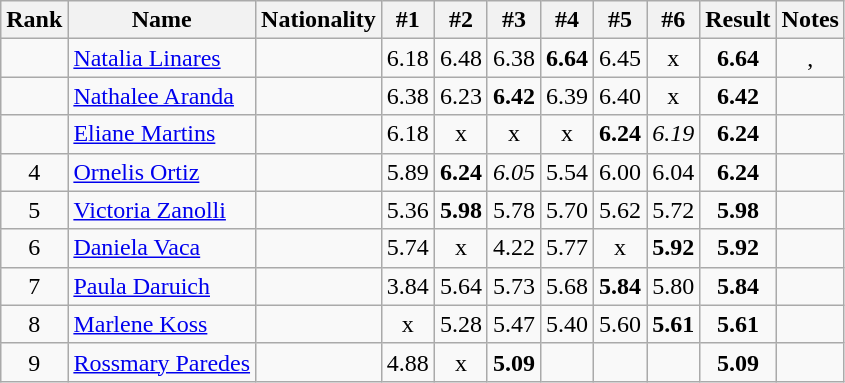<table class="wikitable sortable" style="text-align:center">
<tr>
<th>Rank</th>
<th>Name</th>
<th>Nationality</th>
<th>#1</th>
<th>#2</th>
<th>#3</th>
<th>#4</th>
<th>#5</th>
<th>#6</th>
<th>Result</th>
<th>Notes</th>
</tr>
<tr>
<td></td>
<td align=left><a href='#'>Natalia Linares</a></td>
<td align=left></td>
<td>6.18</td>
<td>6.48</td>
<td>6.38</td>
<td><strong>6.64</strong></td>
<td>6.45</td>
<td>x</td>
<td><strong>6.64</strong></td>
<td>, </td>
</tr>
<tr>
<td></td>
<td align=left><a href='#'>Nathalee Aranda</a></td>
<td align=left></td>
<td>6.38</td>
<td>6.23</td>
<td><strong>6.42</strong></td>
<td>6.39</td>
<td>6.40</td>
<td>x</td>
<td><strong>6.42</strong></td>
<td></td>
</tr>
<tr>
<td></td>
<td align=left><a href='#'>Eliane Martins</a></td>
<td align=left></td>
<td>6.18</td>
<td>x</td>
<td>x</td>
<td>x</td>
<td><strong>6.24</strong></td>
<td><em>6.19</em></td>
<td><strong>6.24</strong></td>
<td></td>
</tr>
<tr>
<td>4</td>
<td align=left><a href='#'>Ornelis Ortiz</a></td>
<td align=left></td>
<td>5.89</td>
<td><strong>6.24</strong></td>
<td><em>6.05</em></td>
<td>5.54</td>
<td>6.00</td>
<td>6.04</td>
<td><strong>6.24</strong></td>
<td></td>
</tr>
<tr>
<td>5</td>
<td align=left><a href='#'>Victoria Zanolli</a></td>
<td align=left></td>
<td>5.36</td>
<td><strong>5.98</strong></td>
<td>5.78</td>
<td>5.70</td>
<td>5.62</td>
<td>5.72</td>
<td><strong>5.98</strong></td>
<td></td>
</tr>
<tr>
<td>6</td>
<td align=left><a href='#'>Daniela Vaca</a></td>
<td align=left></td>
<td>5.74</td>
<td>x</td>
<td>4.22</td>
<td>5.77</td>
<td>x</td>
<td><strong>5.92</strong></td>
<td><strong>5.92</strong></td>
<td></td>
</tr>
<tr>
<td>7</td>
<td align=left><a href='#'>Paula Daruich</a></td>
<td align=left></td>
<td>3.84</td>
<td>5.64</td>
<td>5.73</td>
<td>5.68</td>
<td><strong>5.84</strong></td>
<td>5.80</td>
<td><strong>5.84</strong></td>
<td></td>
</tr>
<tr>
<td>8</td>
<td align=left><a href='#'>Marlene Koss</a></td>
<td align=left></td>
<td>x</td>
<td>5.28</td>
<td>5.47</td>
<td>5.40</td>
<td>5.60</td>
<td><strong>5.61</strong></td>
<td><strong>5.61</strong></td>
<td></td>
</tr>
<tr>
<td>9</td>
<td align=left><a href='#'>Rossmary Paredes</a></td>
<td align=left></td>
<td>4.88</td>
<td>x</td>
<td><strong>5.09</strong></td>
<td></td>
<td></td>
<td></td>
<td><strong>5.09</strong></td>
<td></td>
</tr>
</table>
